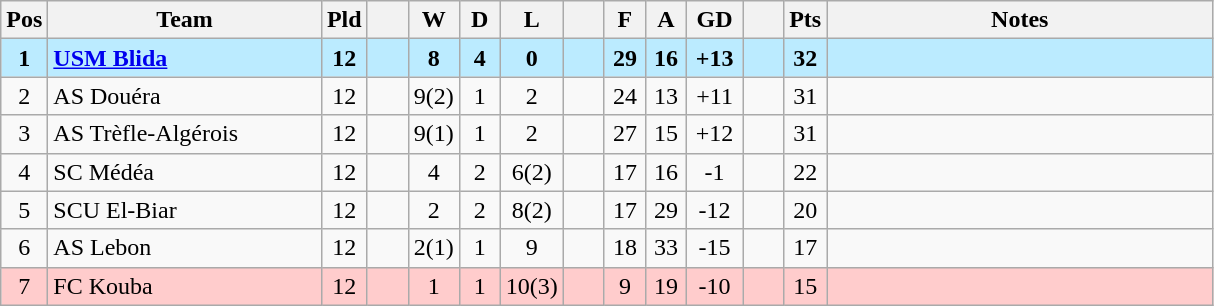<table class="wikitable" style="text-align: center;">
<tr>
<th width=20>Pos</th>
<th width=175>Team</th>
<th width=20>Pld</th>
<th width=20></th>
<th width=20>W</th>
<th width=20>D</th>
<th width=20>L</th>
<th width=20></th>
<th width=20>F</th>
<th width=20>A</th>
<th width=30>GD</th>
<th width=20></th>
<th width=20>Pts</th>
<th width=250>Notes</th>
</tr>
<tr style="background:#BBEBFF;">
<td><strong>1</strong></td>
<td align=left><strong><a href='#'>USM Blida</a></strong></td>
<td><strong>12</strong></td>
<td></td>
<td><strong>8</strong></td>
<td><strong>4</strong></td>
<td><strong>0</strong></td>
<td></td>
<td><strong>29</strong></td>
<td><strong>16</strong></td>
<td><strong>+13</strong></td>
<td></td>
<td><strong>32</strong></td>
<td></td>
</tr>
<tr>
<td>2</td>
<td align=left>AS Douéra</td>
<td>12</td>
<td></td>
<td>9(2)</td>
<td>1</td>
<td>2</td>
<td></td>
<td>24</td>
<td>13</td>
<td>+11</td>
<td></td>
<td>31</td>
<td></td>
</tr>
<tr>
<td>3</td>
<td align=left>AS Trèfle-Algérois</td>
<td>12</td>
<td></td>
<td>9(1)</td>
<td>1</td>
<td>2</td>
<td></td>
<td>27</td>
<td>15</td>
<td>+12</td>
<td></td>
<td>31</td>
<td></td>
</tr>
<tr>
<td>4</td>
<td align=left>SC Médéa</td>
<td>12</td>
<td></td>
<td>4</td>
<td>2</td>
<td>6(2)</td>
<td></td>
<td>17</td>
<td>16</td>
<td>-1</td>
<td></td>
<td>22</td>
<td></td>
</tr>
<tr>
<td>5</td>
<td align=left>SCU El-Biar</td>
<td>12</td>
<td></td>
<td>2</td>
<td>2</td>
<td>8(2)</td>
<td></td>
<td>17</td>
<td>29</td>
<td>-12</td>
<td></td>
<td>20</td>
<td></td>
</tr>
<tr>
<td>6</td>
<td align=left>AS Lebon</td>
<td>12</td>
<td></td>
<td>2(1)</td>
<td>1</td>
<td>9</td>
<td></td>
<td>18</td>
<td>33</td>
<td>-15</td>
<td></td>
<td>17</td>
<td></td>
</tr>
<tr style="background:#FFCCCC;">
<td>7</td>
<td align=left>FC Kouba</td>
<td>12</td>
<td></td>
<td>1</td>
<td>1</td>
<td>10(3)</td>
<td></td>
<td>9</td>
<td>19</td>
<td>-10</td>
<td></td>
<td>15</td>
<td></td>
</tr>
</table>
